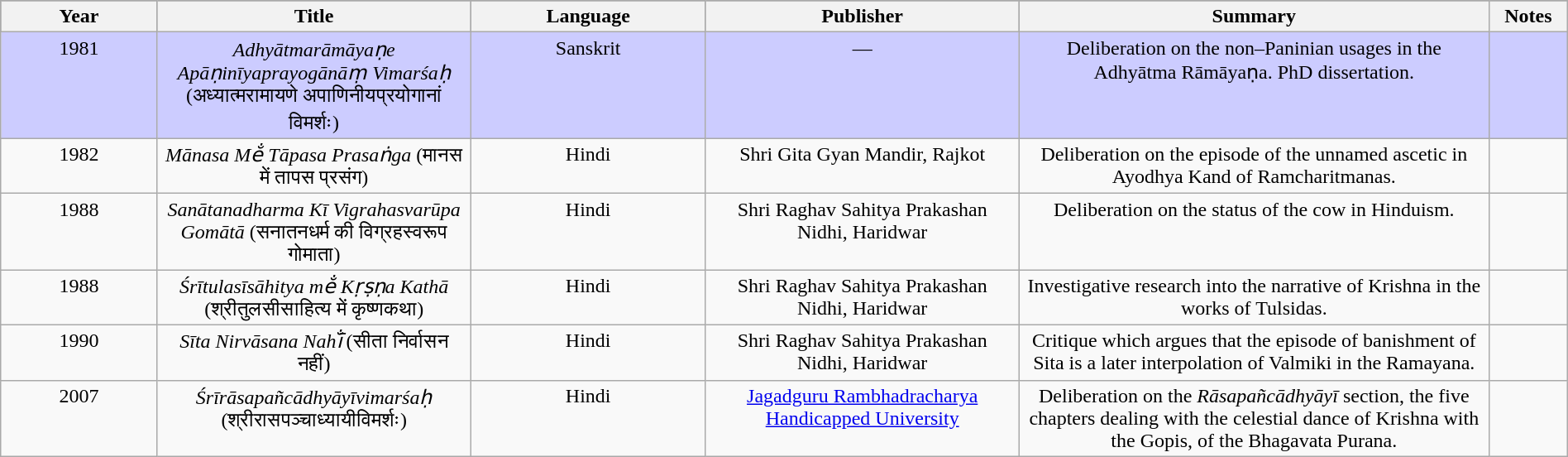<table class="wikitable sortable" align="center" style="text-align:center;clear:both;" width="100%">
<tr align="center" bgcolor="#696969">
<th scope="col" width="10%"><div>Year</div></th>
<th scope="col" width="20%"><div>Title</div></th>
<th scope="col" width="15%"><div>Language</div></th>
<th scope="col" width="20%"><div>Publisher</div></th>
<th scope="col" class="unsortable" align="center" width="30%">Summary</th>
<th scope="col" class="unsortable" align="center" width="5%">Notes</th>
</tr>
<tr valign="top" style="background:#ccccff">
<td>1981</td>
<td><em>Adhyātmarāmāyaṇe Apāṇinīyaprayogānāṃ Vimarśaḥ</em> (अध्यात्मरामायणे अपाणिनीयप्रयोगानां विमर्शः) <sup></sup></td>
<td>Sanskrit</td>
<td>—</td>
<td>Deliberation on the non–Paninian usages in the Adhyātma Rāmāyaṇa. PhD dissertation.</td>
<td></td>
</tr>
<tr valign="top">
<td>1982</td>
<td><em>Mānasa Me̐ Tāpasa Prasaṅga</em> (मानस में तापस प्रसंग)</td>
<td>Hindi</td>
<td>Shri Gita Gyan Mandir, Rajkot</td>
<td>Deliberation on the episode of the unnamed ascetic in Ayodhya Kand of Ramcharitmanas.</td>
<td></td>
</tr>
<tr valign="top">
<td>1988</td>
<td><em>Sanātanadharma Kī Vigrahasvarūpa Gomātā</em> (सनातनधर्म की विग्रहस्वरूप गोमाता)</td>
<td>Hindi</td>
<td>Shri Raghav Sahitya Prakashan Nidhi, Haridwar</td>
<td>Deliberation on the status of the cow in Hinduism.</td>
<td></td>
</tr>
<tr valign="top">
<td>1988</td>
<td><em>Śrītulasīsāhitya me̐ Kṛṣṇa Kathā</em> (श्रीतुलसीसाहित्य में कृष्णकथा)</td>
<td>Hindi</td>
<td>Shri Raghav Sahitya Prakashan Nidhi, Haridwar</td>
<td>Investigative research into the narrative of Krishna in the works of Tulsidas.</td>
<td></td>
</tr>
<tr valign="top">
<td>1990</td>
<td><em>Sīta Nirvāsana Nahī̐</em> (सीता निर्वासन नहीं)</td>
<td>Hindi</td>
<td>Shri Raghav Sahitya Prakashan Nidhi, Haridwar</td>
<td>Critique which argues that the episode of banishment of Sita is a later interpolation of Valmiki in the Ramayana.</td>
<td></td>
</tr>
<tr valign="top">
<td>2007</td>
<td><em>Śrīrāsapañcādhyāyīvimarśaḥ</em> (श्रीरासपञ्चाध्यायीविमर्शः)</td>
<td>Hindi</td>
<td><a href='#'>Jagadguru Rambhadracharya Handicapped University</a></td>
<td>Deliberation on the <em>Rāsapañcādhyāyī</em> section, the five chapters dealing with the celestial dance of Krishna with the Gopis, of the Bhagavata Purana.</td>
<td></td>
</tr>
</table>
